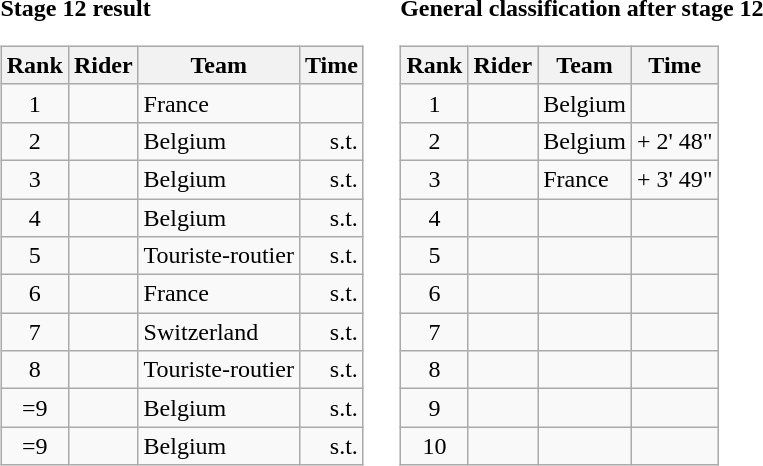<table>
<tr>
<td><strong>Stage 12 result</strong><br><table class="wikitable">
<tr>
<th scope="col">Rank</th>
<th scope="col">Rider</th>
<th scope="col">Team</th>
<th scope="col">Time</th>
</tr>
<tr>
<td style="text-align:center;">1</td>
<td></td>
<td>France</td>
<td style="text-align:right;"></td>
</tr>
<tr>
<td style="text-align:center;">2</td>
<td></td>
<td>Belgium</td>
<td style="text-align:right;">s.t.</td>
</tr>
<tr>
<td style="text-align:center;">3</td>
<td></td>
<td>Belgium</td>
<td style="text-align:right;">s.t.</td>
</tr>
<tr>
<td style="text-align:center;">4</td>
<td></td>
<td>Belgium</td>
<td style="text-align:right;">s.t.</td>
</tr>
<tr>
<td style="text-align:center;">5</td>
<td></td>
<td>Touriste-routier</td>
<td style="text-align:right;">s.t.</td>
</tr>
<tr>
<td style="text-align:center;">6</td>
<td></td>
<td>France</td>
<td style="text-align:right;">s.t.</td>
</tr>
<tr>
<td style="text-align:center;">7</td>
<td></td>
<td>Switzerland</td>
<td style="text-align:right;">s.t.</td>
</tr>
<tr>
<td style="text-align:center;">8</td>
<td></td>
<td>Touriste-routier</td>
<td style="text-align:right;">s.t.</td>
</tr>
<tr>
<td style="text-align:center;">=9</td>
<td></td>
<td>Belgium</td>
<td style="text-align:right;">s.t.</td>
</tr>
<tr>
<td style="text-align:center;">=9</td>
<td></td>
<td>Belgium</td>
<td style="text-align:right;">s.t.</td>
</tr>
</table>
</td>
<td></td>
<td><strong>General classification after stage 12</strong><br><table class="wikitable">
<tr>
<th scope="col">Rank</th>
<th scope="col">Rider</th>
<th scope="col">Team</th>
<th scope="col">Time</th>
</tr>
<tr>
<td style="text-align:center;">1</td>
<td></td>
<td>Belgium</td>
<td style="text-align:right;"></td>
</tr>
<tr>
<td style="text-align:center;">2</td>
<td></td>
<td>Belgium</td>
<td style="text-align:right;">+ 2' 48"</td>
</tr>
<tr>
<td style="text-align:center;">3</td>
<td></td>
<td>France</td>
<td style="text-align:right;">+ 3' 49"</td>
</tr>
<tr>
<td style="text-align:center;">4</td>
<td></td>
<td></td>
<td></td>
</tr>
<tr>
<td style="text-align:center;">5</td>
<td></td>
<td></td>
<td></td>
</tr>
<tr>
<td style="text-align:center;">6</td>
<td></td>
<td></td>
<td></td>
</tr>
<tr>
<td style="text-align:center;">7</td>
<td></td>
<td></td>
<td></td>
</tr>
<tr>
<td style="text-align:center;">8</td>
<td></td>
<td></td>
<td></td>
</tr>
<tr>
<td style="text-align:center;">9</td>
<td></td>
<td></td>
<td></td>
</tr>
<tr>
<td style="text-align:center;">10</td>
<td></td>
<td></td>
<td></td>
</tr>
</table>
</td>
</tr>
</table>
